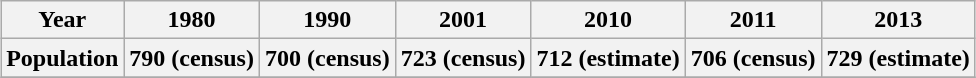<table class="wikitable" style="margin: 1em auto;">
<tr>
<th>Year</th>
<th>1980</th>
<th>1990</th>
<th>2001</th>
<th>2010</th>
<th>2011</th>
<th>2013</th>
</tr>
<tr>
<th>Population</th>
<th>790 (census)</th>
<th>700 (census)</th>
<th>723 (census)</th>
<th>712 (estimate)</th>
<th>706 (census)</th>
<th>729 (estimate)</th>
</tr>
<tr>
</tr>
</table>
